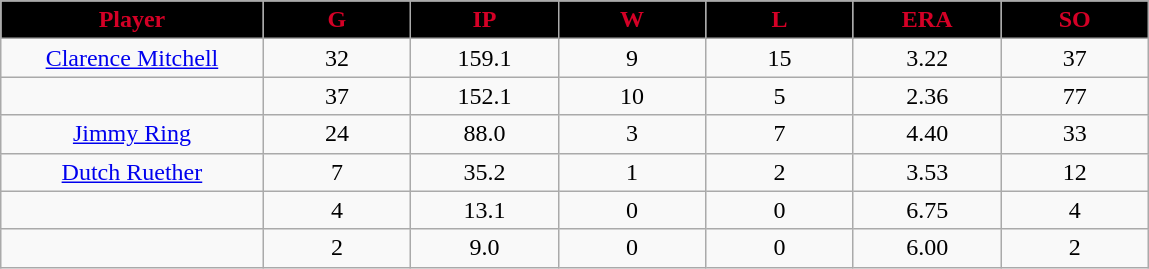<table class="wikitable sortable">
<tr>
<th style="background:black;color:#d40026;" width="16%">Player</th>
<th style="background:black;color:#d40026;" width="9%">G</th>
<th style="background:black;color:#d40026;" width="9%">IP</th>
<th style="background:black;color:#d40026;" width="9%">W</th>
<th style="background:black;color:#d40026;" width="9%">L</th>
<th style="background:black;color:#d40026;" width="9%">ERA</th>
<th style="background:black;color:#d40026;" width="9%">SO</th>
</tr>
<tr align="center">
<td><a href='#'>Clarence Mitchell</a></td>
<td>32</td>
<td>159.1</td>
<td>9</td>
<td>15</td>
<td>3.22</td>
<td>37</td>
</tr>
<tr align=center>
<td></td>
<td>37</td>
<td>152.1</td>
<td>10</td>
<td>5</td>
<td>2.36</td>
<td>77</td>
</tr>
<tr align="center">
<td><a href='#'>Jimmy Ring</a></td>
<td>24</td>
<td>88.0</td>
<td>3</td>
<td>7</td>
<td>4.40</td>
<td>33</td>
</tr>
<tr align=center>
<td><a href='#'>Dutch Ruether</a></td>
<td>7</td>
<td>35.2</td>
<td>1</td>
<td>2</td>
<td>3.53</td>
<td>12</td>
</tr>
<tr align=center>
<td></td>
<td>4</td>
<td>13.1</td>
<td>0</td>
<td>0</td>
<td>6.75</td>
<td>4</td>
</tr>
<tr align="center">
<td></td>
<td>2</td>
<td>9.0</td>
<td>0</td>
<td>0</td>
<td>6.00</td>
<td>2</td>
</tr>
</table>
